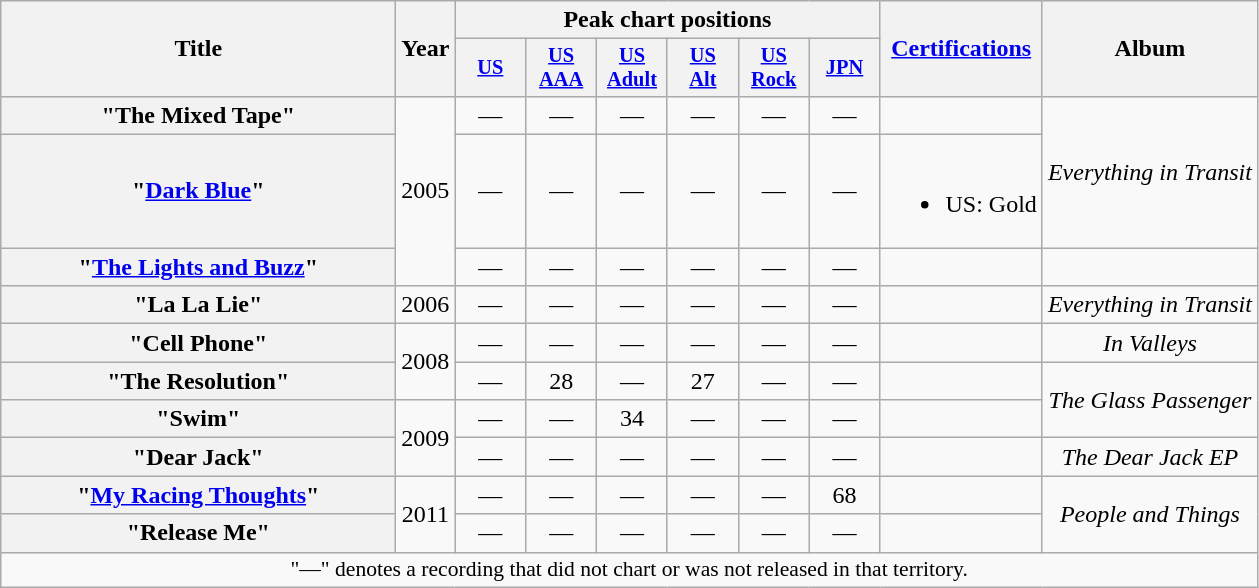<table class="wikitable plainrowheaders" style="text-align:center;">
<tr>
<th scope="col" rowspan="2" style="width:16em;">Title</th>
<th scope="col" rowspan="2" style="width:1em;">Year</th>
<th scope="col" colspan="6">Peak chart positions</th>
<th scope="col" rowspan="2"><a href='#'>Certifications</a></th>
<th scope="col" rowspan="2">Album</th>
</tr>
<tr>
<th scope="col" style="width:3em;font-size:85%;"><a href='#'>US</a><br></th>
<th scope="col" style="width:3em;font-size:85%;"><a href='#'>US<br>AAA</a><br></th>
<th scope="col" style="width:3em;font-size:85%;"><a href='#'>US<br>Adult</a><br></th>
<th scope="col" style="width:3em;font-size:85%;"><a href='#'>US<br>Alt</a><br></th>
<th scope="col" style="width:3em;font-size:85%;"><a href='#'>US <br>Rock</a><br></th>
<th scope="col" style="width:3em;font-size:85%;"><a href='#'>JPN</a><br></th>
</tr>
<tr>
<th scope="row">"The Mixed Tape"</th>
<td rowspan="3">2005</td>
<td>—</td>
<td>—</td>
<td>—</td>
<td>—</td>
<td>—</td>
<td>—</td>
<td></td>
<td rowspan="2"><em>Everything in Transit</em></td>
</tr>
<tr>
<th scope="row">"<a href='#'>Dark Blue</a>"</th>
<td>—</td>
<td>—</td>
<td>—</td>
<td>—</td>
<td>—</td>
<td>—</td>
<td><br><ul><li>US: Gold</li></ul></td>
</tr>
<tr>
<th scope="row">"<a href='#'>The Lights and Buzz</a>"</th>
<td>—</td>
<td>—</td>
<td>—</td>
<td>—</td>
<td>—</td>
<td>—</td>
<td></td>
<td></td>
</tr>
<tr>
<th scope="row">"La La Lie"</th>
<td>2006</td>
<td>—</td>
<td>—</td>
<td>—</td>
<td>—</td>
<td>—</td>
<td>—</td>
<td></td>
<td><em>Everything in Transit</em></td>
</tr>
<tr>
<th scope="row">"Cell Phone"</th>
<td rowspan="2">2008</td>
<td>—</td>
<td>—</td>
<td>—</td>
<td>—</td>
<td>—</td>
<td>—</td>
<td></td>
<td><em>In Valleys</em></td>
</tr>
<tr>
<th scope="row">"The Resolution"</th>
<td>—</td>
<td>28</td>
<td>—</td>
<td>27</td>
<td>—</td>
<td>—</td>
<td></td>
<td rowspan="2"><em>The Glass Passenger</em></td>
</tr>
<tr>
<th scope="row">"Swim"</th>
<td rowspan="2">2009</td>
<td>—</td>
<td>—</td>
<td>34</td>
<td>—</td>
<td>—</td>
<td>—</td>
<td></td>
</tr>
<tr>
<th scope="row">"Dear Jack"</th>
<td>—</td>
<td>—</td>
<td>—</td>
<td>—</td>
<td>—</td>
<td>—</td>
<td></td>
<td><em>The Dear Jack EP</em></td>
</tr>
<tr>
<th scope="row">"<a href='#'>My Racing Thoughts</a>"</th>
<td rowspan="2">2011</td>
<td>—</td>
<td>—</td>
<td>—</td>
<td>—</td>
<td>—</td>
<td>68</td>
<td></td>
<td rowspan="2"><em>People and Things</em></td>
</tr>
<tr>
<th scope="row">"Release Me"</th>
<td>—</td>
<td>—</td>
<td>—</td>
<td>—</td>
<td>—</td>
<td>—</td>
<td></td>
</tr>
<tr>
<td colspan="10" style="font-size:90%">"—" denotes a recording that did not chart or was not released in that territory.</td>
</tr>
</table>
